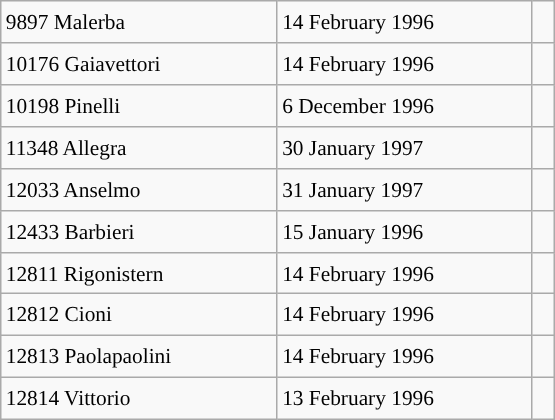<table class="wikitable" style="font-size: 89%; float: left; width: 26em; margin-right: 1em; height: 280px;">
<tr>
<td>9897 Malerba</td>
<td>14 February 1996</td>
<td> </td>
</tr>
<tr>
<td>10176 Gaiavettori</td>
<td>14 February 1996</td>
<td> </td>
</tr>
<tr>
<td>10198 Pinelli</td>
<td>6 December 1996</td>
<td> </td>
</tr>
<tr>
<td>11348 Allegra</td>
<td>30 January 1997</td>
<td> </td>
</tr>
<tr>
<td>12033 Anselmo</td>
<td>31 January 1997</td>
<td> </td>
</tr>
<tr>
<td>12433 Barbieri</td>
<td>15 January 1996</td>
<td> </td>
</tr>
<tr>
<td>12811 Rigonistern</td>
<td>14 February 1996</td>
<td> </td>
</tr>
<tr>
<td>12812 Cioni</td>
<td>14 February 1996</td>
<td> </td>
</tr>
<tr>
<td>12813 Paolapaolini</td>
<td>14 February 1996</td>
<td> </td>
</tr>
<tr>
<td>12814 Vittorio</td>
<td>13 February 1996</td>
<td> </td>
</tr>
</table>
